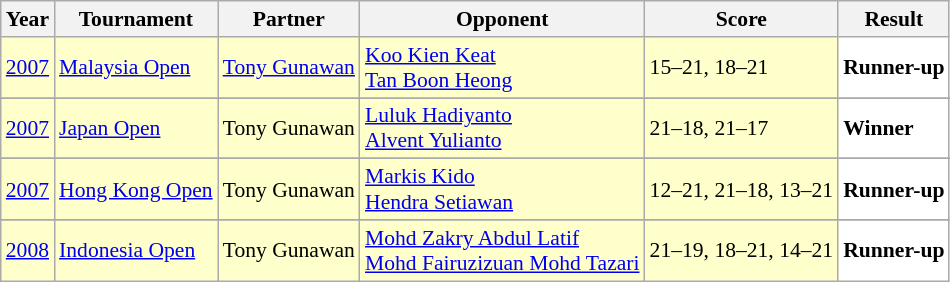<table class="sortable wikitable" style="font-size: 90%">
<tr>
<th>Year</th>
<th>Tournament</th>
<th>Partner</th>
<th>Opponent</th>
<th>Score</th>
<th>Result</th>
</tr>
<tr style="background:#FFFFCC">
<td align="center"><a href='#'>2007</a></td>
<td align="left"><a href='#'>Malaysia Open</a></td>
<td align="left"> <a href='#'>Tony Gunawan</a></td>
<td align="left"> <a href='#'>Koo Kien Keat</a> <br>  <a href='#'>Tan Boon Heong</a></td>
<td align="left">15–21, 18–21</td>
<td style="text-align:left; background:white"> <strong>Runner-up</strong></td>
</tr>
<tr>
</tr>
<tr style="background:#FFFFCC">
<td align="center"><a href='#'>2007</a></td>
<td align="left"><a href='#'>Japan Open</a></td>
<td align="left"> Tony Gunawan</td>
<td align="left"> <a href='#'>Luluk Hadiyanto</a> <br>  <a href='#'>Alvent Yulianto</a></td>
<td align="left">21–18, 21–17</td>
<td style="text-align:left; background:white"> <strong>Winner</strong></td>
</tr>
<tr>
</tr>
<tr style="background:#FFFFCC">
<td align="center"><a href='#'>2007</a></td>
<td align="left"><a href='#'>Hong Kong Open</a></td>
<td align="left"> Tony Gunawan</td>
<td align="left"> <a href='#'>Markis Kido</a> <br>  <a href='#'>Hendra Setiawan</a></td>
<td align="left">12–21, 21–18, 13–21</td>
<td style="text-align:left; background:white"> <strong>Runner-up</strong></td>
</tr>
<tr>
</tr>
<tr style="background:#FFFFCC">
<td align="center"><a href='#'>2008</a></td>
<td align="left"><a href='#'>Indonesia Open</a></td>
<td align="left"> Tony Gunawan</td>
<td align="left"> <a href='#'>Mohd Zakry Abdul Latif</a> <br>  <a href='#'>Mohd Fairuzizuan Mohd Tazari</a></td>
<td align="left">21–19, 18–21, 14–21</td>
<td style="text-align:left; background:white"> <strong>Runner-up</strong></td>
</tr>
</table>
